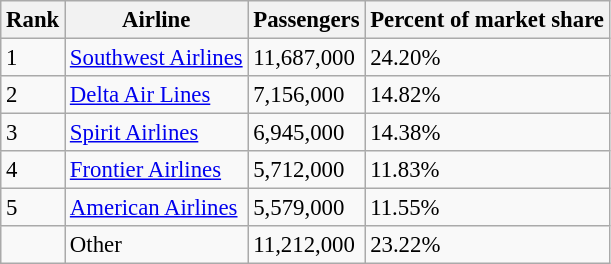<table class="wikitable" style="font-size: 95%" width= align=>
<tr>
<th>Rank</th>
<th>Airline</th>
<th>Passengers</th>
<th>Percent of market share</th>
</tr>
<tr>
<td>1</td>
<td><a href='#'>Southwest Airlines</a></td>
<td>11,687,000</td>
<td>24.20%</td>
</tr>
<tr>
<td>2</td>
<td><a href='#'>Delta Air Lines</a></td>
<td>7,156,000</td>
<td>14.82%</td>
</tr>
<tr>
<td>3</td>
<td><a href='#'>Spirit Airlines</a></td>
<td>6,945,000</td>
<td>14.38%</td>
</tr>
<tr>
<td>4</td>
<td><a href='#'>Frontier Airlines</a></td>
<td>5,712,000</td>
<td>11.83%</td>
</tr>
<tr>
<td>5</td>
<td><a href='#'>American Airlines</a></td>
<td>5,579,000</td>
<td>11.55%</td>
</tr>
<tr>
<td></td>
<td>Other</td>
<td>11,212,000</td>
<td>23.22%</td>
</tr>
</table>
